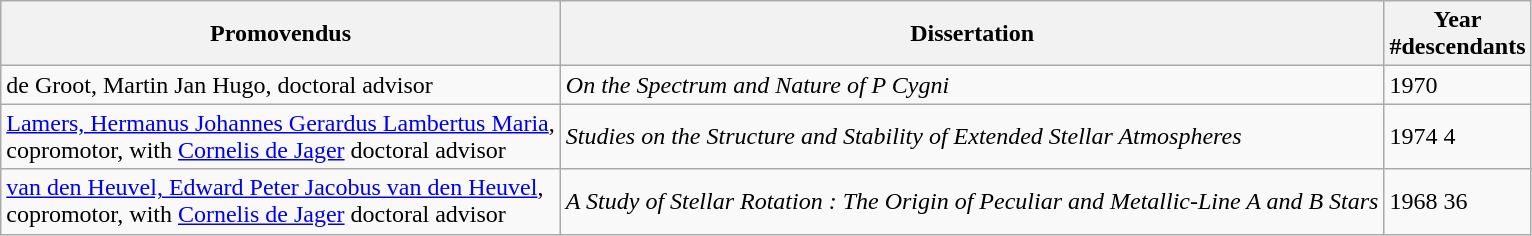<table class="wikitable sortable">
<tr>
<th>Promovendus</th>
<th>Dissertation</th>
<th>Year<br>#descendants</th>
</tr>
<tr>
<td>de Groot, Martin Jan Hugo, doctoral advisor</td>
<td><em>On the Spectrum and Nature of P Cygni</em></td>
<td>1970</td>
</tr>
<tr>
<td><a href='#'>Lamers, Hermanus Johannes Gerardus Lambertus Maria</a>,<br>copromotor, with <a href='#'>Cornelis de Jager</a> doctoral advisor</td>
<td><em>Studies on the Structure and Stability of Extended Stellar Atmospheres</em></td>
<td>1974 4</td>
</tr>
<tr>
<td><a href='#'>van den Heuvel, Edward Peter Jacobus van den Heuvel</a>,<br>copromotor, with <a href='#'>Cornelis de Jager</a> doctoral advisor</td>
<td><em>A Study of Stellar Rotation : The Origin of Peculiar and Metallic-Line A and B Stars</em></td>
<td>1968 36</td>
</tr>
</table>
